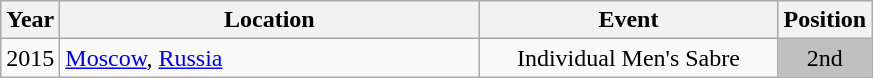<table class="wikitable" style="text-align:center;">
<tr>
<th>Year</th>
<th style="width:17em">Location</th>
<th style="width:12em">Event</th>
<th>Position</th>
</tr>
<tr>
<td>2015</td>
<td rowspan="1" align="left"> <a href='#'>Moscow</a>, <a href='#'>Russia</a></td>
<td>Individual Men's Sabre</td>
<td bgcolor="silver">2nd</td>
</tr>
</table>
